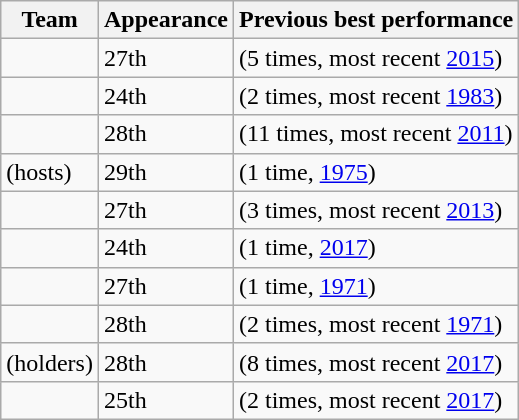<table class="wikitable sortable" style="text-align: left;">
<tr>
<th>Team</th>
<th data-sort-type="number">Appearance</th>
<th>Previous best performance</th>
</tr>
<tr>
<td></td>
<td>27th</td>
<td> (5 times, most recent <a href='#'>2015</a>)</td>
</tr>
<tr>
<td></td>
<td>24th</td>
<td> (2 times, most recent <a href='#'>1983</a>)</td>
</tr>
<tr>
<td></td>
<td>28th</td>
<td> (11 times, most recent <a href='#'>2011</a>)</td>
</tr>
<tr>
<td> (hosts)</td>
<td>29th</td>
<td> (1 time, <a href='#'>1975</a>)</td>
</tr>
<tr>
<td></td>
<td>27th</td>
<td> (3 times, most recent <a href='#'>2013</a>)</td>
</tr>
<tr>
<td></td>
<td>24th</td>
<td> (1 time, <a href='#'>2017</a>)</td>
</tr>
<tr>
<td></td>
<td>27th</td>
<td> (1 time, <a href='#'>1971</a>)</td>
</tr>
<tr>
<td></td>
<td>28th</td>
<td> (2 times, most recent <a href='#'>1971</a>)</td>
</tr>
<tr>
<td> (holders)</td>
<td>28th</td>
<td> (8 times, most recent <a href='#'>2017</a>)</td>
</tr>
<tr>
<td></td>
<td>25th</td>
<td> (2 times, most recent <a href='#'>2017</a>)</td>
</tr>
</table>
